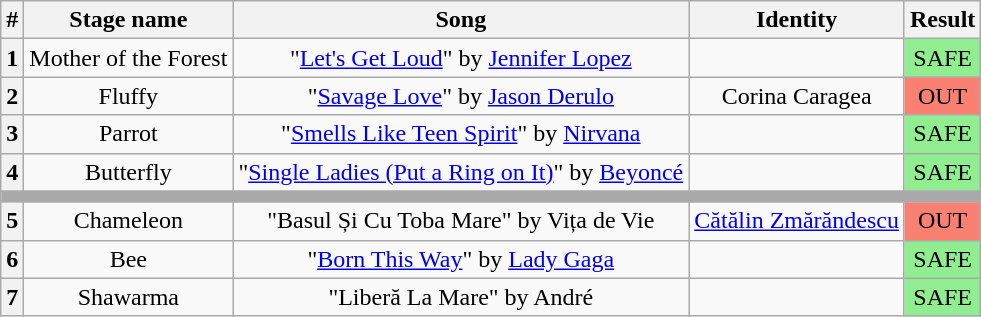<table class="wikitable plainrowheaders" style="text-align: center;">
<tr>
<th>#</th>
<th>Stage name</th>
<th>Song</th>
<th>Identity</th>
<th>Result</th>
</tr>
<tr>
<th>1</th>
<td>Mother of the Forest</td>
<td>"<a href='#'>Let's Get Loud</a>" by <a href='#'>Jennifer Lopez</a></td>
<td></td>
<td bgcolor=lightgreen>SAFE</td>
</tr>
<tr>
<th>2</th>
<td>Fluffy</td>
<td>"<a href='#'>Savage Love</a>" by <a href='#'>Jason Derulo</a></td>
<td>Corina Caragea</td>
<td bgcolor=salmon>OUT</td>
</tr>
<tr>
<th>3</th>
<td>Parrot</td>
<td>"<a href='#'>Smells Like Teen Spirit</a>" by <a href='#'>Nirvana</a></td>
<td></td>
<td bgcolor=lightgreen>SAFE</td>
</tr>
<tr>
<th>4</th>
<td>Butterfly</td>
<td>"<a href='#'>Single Ladies (Put a Ring on It)</a>" by <a href='#'>Beyoncé</a></td>
<td></td>
<td bgcolor=lightgreen>SAFE</td>
</tr>
<tr>
<td colspan="5" style="background:darkgray"></td>
</tr>
<tr>
<th>5</th>
<td>Chameleon</td>
<td>"Basul Și Cu Toba Mare" by Vița de Vie</td>
<td><a href='#'>Cătălin Zmărăndescu</a></td>
<td bgcolor=salmon>OUT</td>
</tr>
<tr>
<th>6</th>
<td>Bee</td>
<td>"<a href='#'>Born This Way</a>" by <a href='#'>Lady Gaga</a></td>
<td></td>
<td bgcolor=lightgreen>SAFE</td>
</tr>
<tr>
<th>7</th>
<td>Shawarma</td>
<td>"Liberă La Mare" by André</td>
<td></td>
<td bgcolor=lightgreen>SAFE</td>
</tr>
</table>
